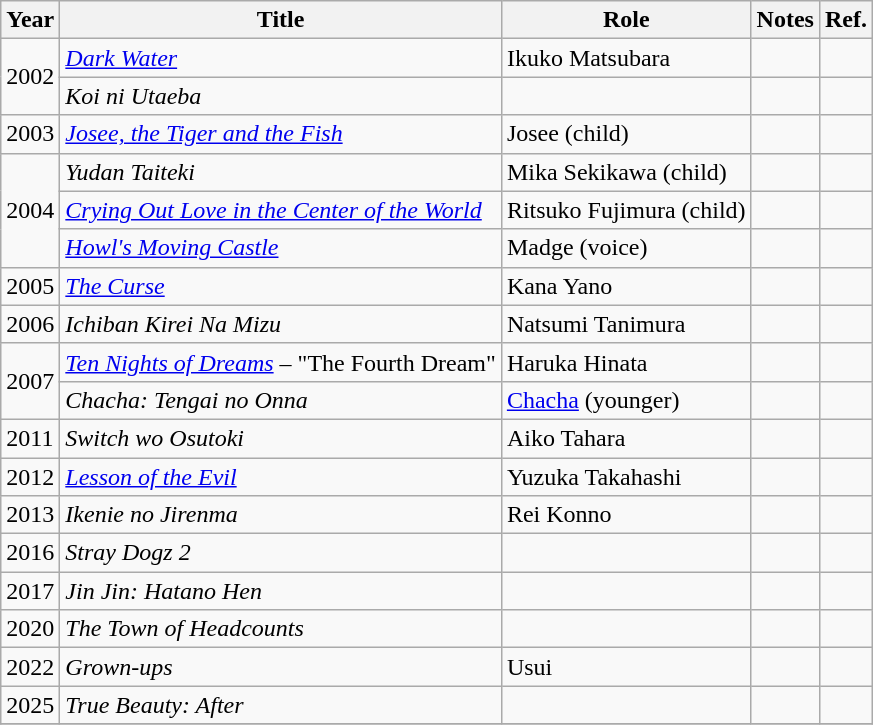<table class="wikitable">
<tr>
<th>Year</th>
<th>Title</th>
<th>Role</th>
<th>Notes</th>
<th>Ref.</th>
</tr>
<tr>
<td rowspan=2>2002</td>
<td><em><a href='#'>Dark Water</a></em></td>
<td>Ikuko Matsubara</td>
<td></td>
<td></td>
</tr>
<tr>
<td><em>Koi ni Utaeba</em></td>
<td></td>
<td></td>
<td></td>
</tr>
<tr>
<td>2003</td>
<td><em><a href='#'>Josee, the Tiger and the Fish</a></em></td>
<td>Josee (child)</td>
<td></td>
<td></td>
</tr>
<tr>
<td rowspan=3>2004</td>
<td><em>Yudan Taiteki</em></td>
<td>Mika Sekikawa (child)</td>
<td></td>
<td></td>
</tr>
<tr>
<td><em><a href='#'>Crying Out Love in the Center of the World</a></em></td>
<td>Ritsuko Fujimura (child)</td>
<td></td>
<td></td>
</tr>
<tr>
<td><em><a href='#'>Howl's Moving Castle</a></em></td>
<td>Madge (voice)</td>
<td></td>
<td></td>
</tr>
<tr>
<td>2005</td>
<td><em><a href='#'>The Curse</a></em></td>
<td>Kana Yano</td>
<td></td>
<td></td>
</tr>
<tr>
<td>2006</td>
<td><em>Ichiban Kirei Na Mizu</em></td>
<td>Natsumi Tanimura</td>
<td></td>
<td></td>
</tr>
<tr>
<td rowspan=2>2007</td>
<td><em><a href='#'>Ten Nights of Dreams</a></em> – "The Fourth Dream"</td>
<td>Haruka Hinata</td>
<td></td>
<td></td>
</tr>
<tr>
<td><em>Chacha: Tengai no Onna</em></td>
<td><a href='#'>Chacha</a> (younger)</td>
<td></td>
<td></td>
</tr>
<tr>
<td>2011</td>
<td><em>Switch wo Osutoki</em></td>
<td>Aiko Tahara</td>
<td></td>
<td></td>
</tr>
<tr>
<td>2012</td>
<td><em><a href='#'>Lesson of the Evil</a></em></td>
<td>Yuzuka Takahashi</td>
<td></td>
<td></td>
</tr>
<tr>
<td>2013</td>
<td><em>Ikenie no Jirenma</em></td>
<td>Rei Konno</td>
<td></td>
<td></td>
</tr>
<tr>
<td>2016</td>
<td><em>Stray Dogz 2</em></td>
<td></td>
<td></td>
<td></td>
</tr>
<tr>
<td>2017</td>
<td><em>Jin Jin: Hatano Hen</em></td>
<td></td>
<td></td>
<td></td>
</tr>
<tr>
<td>2020</td>
<td><em>The Town of Headcounts</em></td>
<td></td>
<td></td>
<td></td>
</tr>
<tr>
<td>2022</td>
<td><em>Grown-ups</em></td>
<td>Usui</td>
<td></td>
<td></td>
</tr>
<tr>
<td>2025</td>
<td><em>True Beauty: After</em></td>
<td></td>
<td></td>
<td></td>
</tr>
<tr>
</tr>
</table>
